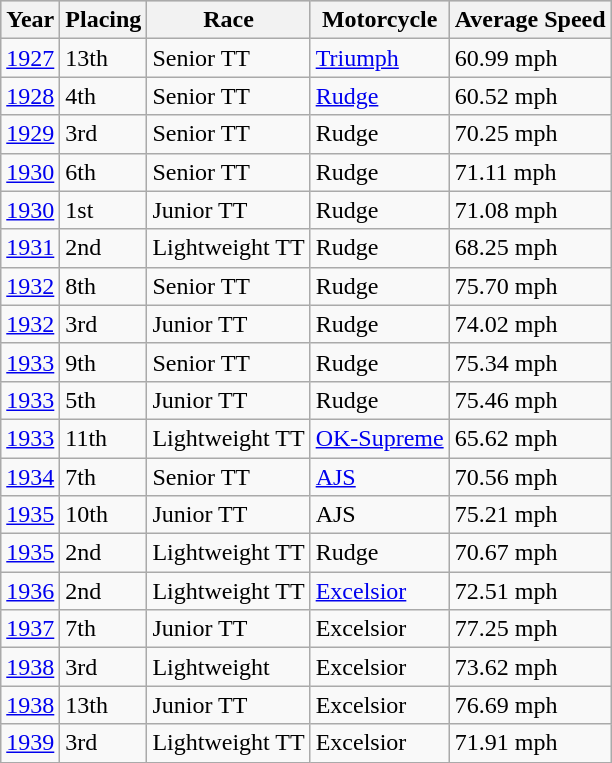<table class="wikitable">
<tr style="background:#CCCCCC;">
<th>Year</th>
<th>Placing</th>
<th>Race</th>
<th>Motorcycle</th>
<th>Average Speed</th>
</tr>
<tr>
<td><a href='#'>1927</a></td>
<td>13th</td>
<td>Senior TT</td>
<td><a href='#'>Triumph</a></td>
<td>60.99 mph</td>
</tr>
<tr>
<td><a href='#'>1928</a></td>
<td>4th</td>
<td>Senior TT</td>
<td><a href='#'>Rudge</a></td>
<td>60.52 mph</td>
</tr>
<tr>
<td><a href='#'>1929</a></td>
<td>3rd</td>
<td>Senior TT</td>
<td>Rudge</td>
<td>70.25 mph</td>
</tr>
<tr>
<td><a href='#'>1930</a></td>
<td>6th</td>
<td>Senior TT</td>
<td>Rudge</td>
<td>71.11 mph</td>
</tr>
<tr>
<td><a href='#'>1930</a></td>
<td>1st</td>
<td>Junior TT</td>
<td>Rudge</td>
<td>71.08 mph</td>
</tr>
<tr>
<td><a href='#'>1931</a></td>
<td>2nd</td>
<td>Lightweight TT</td>
<td>Rudge</td>
<td>68.25 mph</td>
</tr>
<tr>
<td><a href='#'>1932</a></td>
<td>8th</td>
<td>Senior TT</td>
<td>Rudge</td>
<td>75.70 mph</td>
</tr>
<tr>
<td><a href='#'>1932</a></td>
<td>3rd</td>
<td>Junior TT</td>
<td>Rudge</td>
<td>74.02 mph</td>
</tr>
<tr>
<td><a href='#'>1933</a></td>
<td>9th</td>
<td>Senior TT</td>
<td>Rudge</td>
<td>75.34 mph</td>
</tr>
<tr>
<td><a href='#'>1933</a></td>
<td>5th</td>
<td>Junior TT</td>
<td>Rudge</td>
<td>75.46 mph</td>
</tr>
<tr>
<td><a href='#'>1933</a></td>
<td>11th</td>
<td>Lightweight TT</td>
<td><a href='#'>OK-Supreme</a></td>
<td>65.62 mph</td>
</tr>
<tr>
<td><a href='#'>1934</a></td>
<td>7th</td>
<td>Senior TT</td>
<td><a href='#'>AJS</a></td>
<td>70.56 mph</td>
</tr>
<tr>
<td><a href='#'>1935</a></td>
<td>10th</td>
<td>Junior TT</td>
<td>AJS</td>
<td>75.21 mph</td>
</tr>
<tr>
<td><a href='#'>1935</a></td>
<td>2nd</td>
<td>Lightweight TT</td>
<td>Rudge</td>
<td>70.67 mph</td>
</tr>
<tr>
<td><a href='#'>1936</a></td>
<td>2nd</td>
<td>Lightweight TT</td>
<td><a href='#'>Excelsior</a></td>
<td>72.51 mph</td>
</tr>
<tr>
<td><a href='#'>1937</a></td>
<td>7th</td>
<td>Junior TT</td>
<td>Excelsior</td>
<td>77.25 mph</td>
</tr>
<tr>
<td><a href='#'>1938</a></td>
<td>3rd</td>
<td>Lightweight</td>
<td>Excelsior</td>
<td>73.62 mph</td>
</tr>
<tr>
<td><a href='#'>1938</a></td>
<td>13th</td>
<td>Junior TT</td>
<td>Excelsior</td>
<td>76.69 mph</td>
</tr>
<tr>
<td><a href='#'>1939</a></td>
<td>3rd</td>
<td>Lightweight TT</td>
<td>Excelsior</td>
<td>71.91 mph</td>
</tr>
</table>
